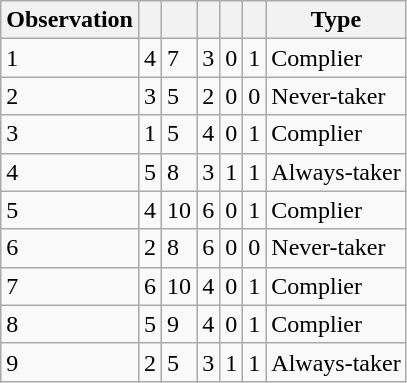<table class="wikitable">
<tr>
<th>Observation</th>
<th></th>
<th></th>
<th></th>
<th></th>
<th></th>
<th>Type</th>
</tr>
<tr>
<td>1</td>
<td>4</td>
<td>7</td>
<td>3</td>
<td>0</td>
<td>1</td>
<td>Complier</td>
</tr>
<tr>
<td>2</td>
<td>3</td>
<td>5</td>
<td>2</td>
<td>0</td>
<td>0</td>
<td>Never-taker</td>
</tr>
<tr>
<td>3</td>
<td>1</td>
<td>5</td>
<td>4</td>
<td>0</td>
<td>1</td>
<td>Complier</td>
</tr>
<tr>
<td>4</td>
<td>5</td>
<td>8</td>
<td>3</td>
<td>1</td>
<td>1</td>
<td>Always-taker</td>
</tr>
<tr>
<td>5</td>
<td>4</td>
<td>10</td>
<td>6</td>
<td>0</td>
<td>1</td>
<td>Complier</td>
</tr>
<tr>
<td>6</td>
<td>2</td>
<td>8</td>
<td>6</td>
<td>0</td>
<td>0</td>
<td>Never-taker</td>
</tr>
<tr>
<td>7</td>
<td>6</td>
<td>10</td>
<td>4</td>
<td>0</td>
<td>1</td>
<td>Complier</td>
</tr>
<tr>
<td>8</td>
<td>5</td>
<td>9</td>
<td>4</td>
<td>0</td>
<td>1</td>
<td>Complier</td>
</tr>
<tr>
<td>9</td>
<td>2</td>
<td>5</td>
<td>3</td>
<td>1</td>
<td>1</td>
<td>Always-taker</td>
</tr>
</table>
